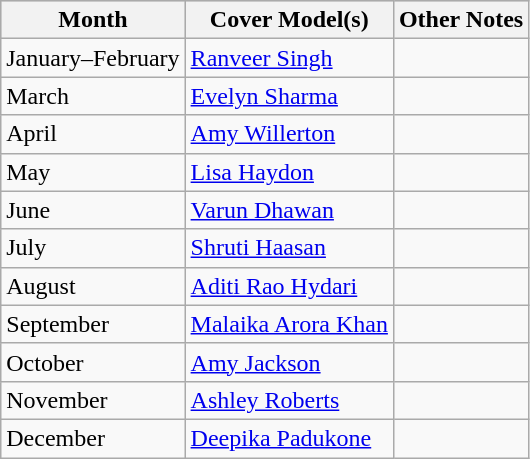<table class="wikitable">
<tr style="background:#ccc; text-align:center;">
<th>Month</th>
<th>Cover Model(s)</th>
<th>Other Notes</th>
</tr>
<tr>
<td>January–February</td>
<td><a href='#'>Ranveer Singh</a></td>
<td></td>
</tr>
<tr>
<td>March</td>
<td><a href='#'>Evelyn Sharma</a></td>
<td></td>
</tr>
<tr>
<td>April</td>
<td><a href='#'>Amy Willerton</a></td>
<td></td>
</tr>
<tr>
<td>May</td>
<td><a href='#'>Lisa Haydon</a></td>
<td></td>
</tr>
<tr>
<td>June</td>
<td><a href='#'>Varun Dhawan</a></td>
<td></td>
</tr>
<tr>
<td>July</td>
<td><a href='#'>Shruti Haasan</a></td>
<td></td>
</tr>
<tr>
<td>August</td>
<td><a href='#'>Aditi Rao Hydari</a></td>
<td></td>
</tr>
<tr>
<td>September</td>
<td><a href='#'>Malaika Arora Khan</a></td>
<td></td>
</tr>
<tr>
<td>October</td>
<td><a href='#'>Amy Jackson</a></td>
<td></td>
</tr>
<tr>
<td>November</td>
<td><a href='#'>Ashley Roberts</a></td>
<td></td>
</tr>
<tr>
<td>December</td>
<td><a href='#'>Deepika Padukone</a></td>
<td></td>
</tr>
</table>
